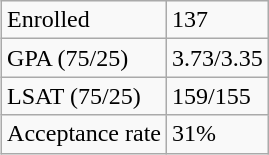<table class="wikitable" align="right">
<tr>
<td>Enrolled</td>
<td>137</td>
</tr>
<tr>
<td>GPA (75/25)</td>
<td>3.73/3.35</td>
</tr>
<tr>
<td>LSAT (75/25)</td>
<td>159/155</td>
</tr>
<tr>
<td>Acceptance rate</td>
<td>31%</td>
</tr>
</table>
